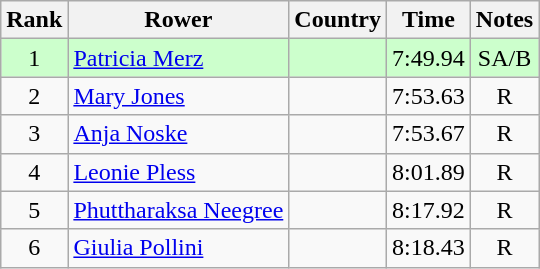<table class="wikitable" style="text-align:center">
<tr>
<th>Rank</th>
<th>Rower</th>
<th>Country</th>
<th>Time</th>
<th>Notes</th>
</tr>
<tr bgcolor=ccffcc>
<td>1</td>
<td align="left"><a href='#'>Patricia Merz</a></td>
<td align="left"></td>
<td>7:49.94</td>
<td>SA/B</td>
</tr>
<tr>
<td>2</td>
<td align="left"><a href='#'>Mary Jones</a></td>
<td align="left"></td>
<td>7:53.63</td>
<td>R</td>
</tr>
<tr>
<td>3</td>
<td align="left"><a href='#'>Anja Noske</a></td>
<td align="left"></td>
<td>7:53.67</td>
<td>R</td>
</tr>
<tr>
<td>4</td>
<td align="left"><a href='#'>Leonie Pless</a></td>
<td align="left"></td>
<td>8:01.89</td>
<td>R</td>
</tr>
<tr>
<td>5</td>
<td align="left"><a href='#'>Phuttharaksa Neegree</a></td>
<td align="left"></td>
<td>8:17.92</td>
<td>R</td>
</tr>
<tr>
<td>6</td>
<td align="left"><a href='#'>Giulia Pollini</a></td>
<td align="left"></td>
<td>8:18.43</td>
<td>R</td>
</tr>
</table>
